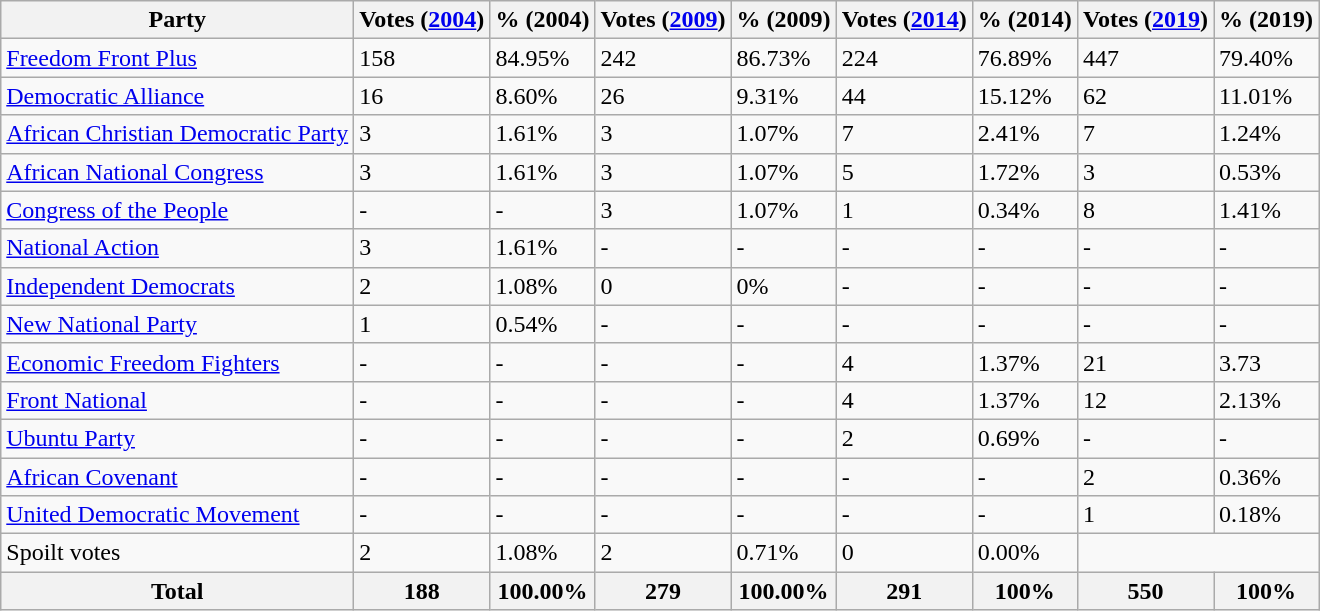<table class="wikitable">
<tr>
<th>Party</th>
<th>Votes (<a href='#'>2004</a>)</th>
<th>% (2004)</th>
<th>Votes (<a href='#'>2009</a>)</th>
<th>% (2009)</th>
<th>Votes (<a href='#'>2014</a>)</th>
<th>% (2014)</th>
<th>Votes (<a href='#'>2019</a>)</th>
<th>% (2019)</th>
</tr>
<tr>
<td><a href='#'>Freedom Front Plus</a></td>
<td>158</td>
<td>84.95%</td>
<td>242</td>
<td>86.73%</td>
<td>224</td>
<td>76.89%</td>
<td>447</td>
<td>79.40%</td>
</tr>
<tr>
<td><a href='#'>Democratic Alliance</a></td>
<td>16</td>
<td>8.60%</td>
<td>26</td>
<td>9.31%</td>
<td>44</td>
<td>15.12%</td>
<td>62</td>
<td>11.01%</td>
</tr>
<tr>
<td><a href='#'>African Christian Democratic Party</a></td>
<td>3</td>
<td>1.61%</td>
<td>3</td>
<td>1.07%</td>
<td>7</td>
<td>2.41%</td>
<td>7</td>
<td>1.24%</td>
</tr>
<tr>
<td><a href='#'>African National Congress</a></td>
<td>3</td>
<td>1.61%</td>
<td>3</td>
<td>1.07%</td>
<td>5</td>
<td>1.72%</td>
<td>3</td>
<td>0.53%</td>
</tr>
<tr>
<td><a href='#'>Congress of the People</a></td>
<td>-</td>
<td>-</td>
<td>3</td>
<td>1.07%</td>
<td>1</td>
<td>0.34%</td>
<td>8</td>
<td>1.41%</td>
</tr>
<tr>
<td><a href='#'>National Action</a></td>
<td>3</td>
<td>1.61%</td>
<td>-</td>
<td>-</td>
<td>-</td>
<td>-</td>
<td>-</td>
<td>-</td>
</tr>
<tr>
<td><a href='#'>Independent Democrats</a></td>
<td>2</td>
<td>1.08%</td>
<td>0</td>
<td>0%</td>
<td>-</td>
<td>-</td>
<td>-</td>
<td>-</td>
</tr>
<tr>
<td><a href='#'>New National Party</a></td>
<td>1</td>
<td>0.54%</td>
<td>-</td>
<td>-</td>
<td>-</td>
<td>-</td>
<td>-</td>
<td>-</td>
</tr>
<tr>
<td><a href='#'>Economic Freedom Fighters</a></td>
<td>-</td>
<td>-</td>
<td>-</td>
<td>-</td>
<td>4</td>
<td>1.37%</td>
<td>21</td>
<td>3.73</td>
</tr>
<tr>
<td><a href='#'>Front National</a></td>
<td>-</td>
<td>-</td>
<td>-</td>
<td>-</td>
<td>4</td>
<td>1.37%</td>
<td>12</td>
<td>2.13%</td>
</tr>
<tr>
<td><a href='#'>Ubuntu Party</a></td>
<td>-</td>
<td>-</td>
<td>-</td>
<td>-</td>
<td>2</td>
<td>0.69%</td>
<td>-</td>
<td>-</td>
</tr>
<tr>
<td><a href='#'>African Covenant</a></td>
<td>-</td>
<td>-</td>
<td>-</td>
<td>-</td>
<td>-</td>
<td>-</td>
<td>2</td>
<td>0.36%</td>
</tr>
<tr>
<td><a href='#'>United Democratic Movement</a></td>
<td>-</td>
<td>-</td>
<td>-</td>
<td>-</td>
<td>-</td>
<td>-</td>
<td>1</td>
<td>0.18%</td>
</tr>
<tr>
<td>Spoilt votes</td>
<td>2</td>
<td>1.08%</td>
<td>2</td>
<td>0.71%</td>
<td>0</td>
<td>0.00%</td>
</tr>
<tr>
<th>Total</th>
<th>188</th>
<th>100.00%</th>
<th>279</th>
<th>100.00%</th>
<th>291</th>
<th>100%</th>
<th>550</th>
<th>100%</th>
</tr>
</table>
